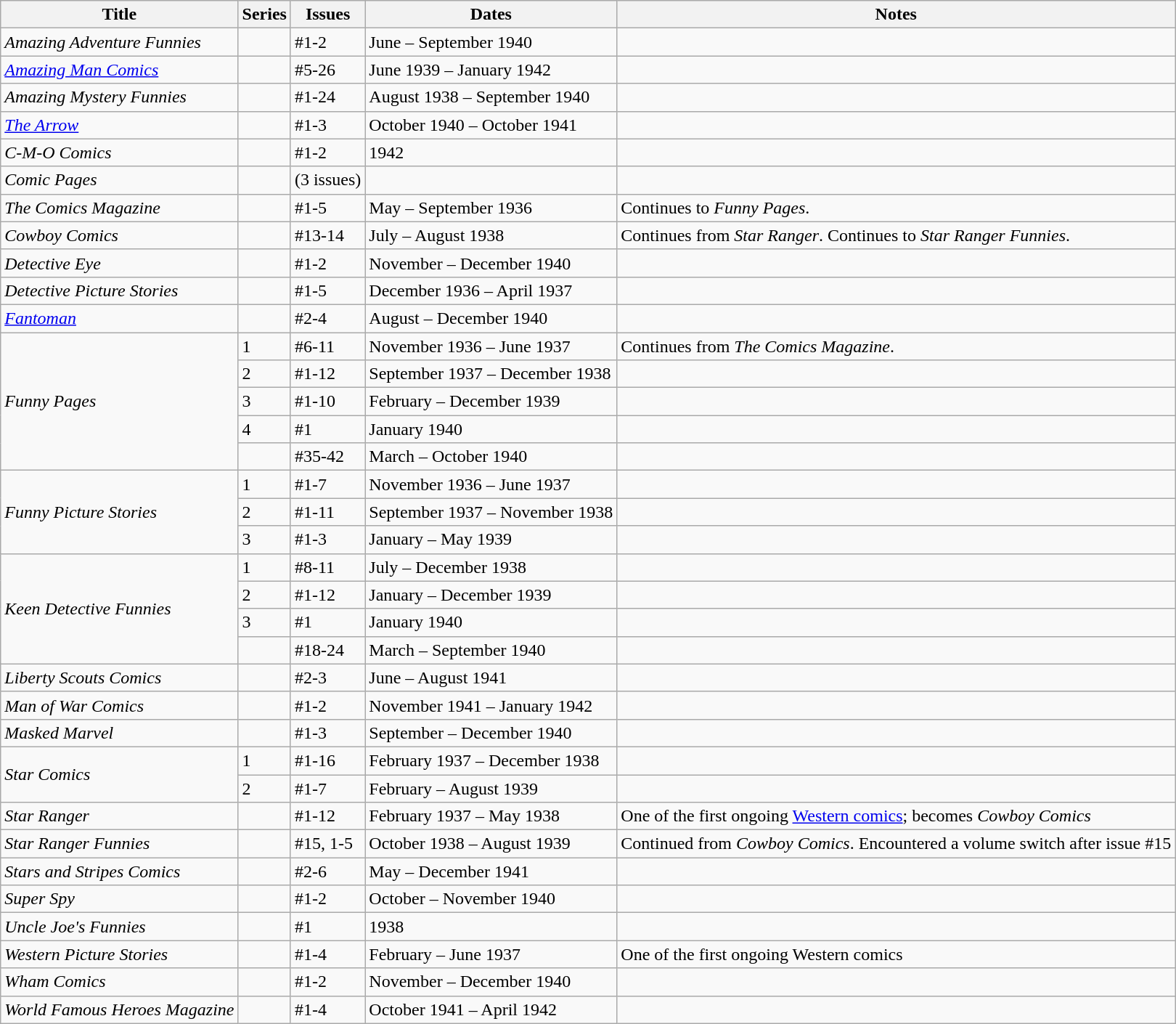<table class="wikitable">
<tr>
<th>Title</th>
<th>Series</th>
<th>Issues</th>
<th>Dates</th>
<th>Notes</th>
</tr>
<tr>
<td><em>Amazing Adventure Funnies</em></td>
<td></td>
<td>#1-2</td>
<td>June – September 1940</td>
<td></td>
</tr>
<tr>
<td><em><a href='#'>Amazing Man Comics</a></em></td>
<td></td>
<td>#5-26</td>
<td>June 1939 – January 1942</td>
<td></td>
</tr>
<tr>
<td><em>Amazing Mystery Funnies</em></td>
<td></td>
<td>#1-24</td>
<td>August 1938 – September 1940</td>
<td></td>
</tr>
<tr>
<td><em><a href='#'>The Arrow</a></em></td>
<td></td>
<td>#1-3</td>
<td>October 1940 – October 1941</td>
<td></td>
</tr>
<tr>
<td><em>C-M-O Comics</em></td>
<td></td>
<td>#1-2</td>
<td>1942</td>
<td></td>
</tr>
<tr>
<td><em>Comic Pages</em></td>
<td></td>
<td>(3 issues)</td>
<td></td>
<td></td>
</tr>
<tr>
<td><em>The Comics Magazine</em></td>
<td></td>
<td>#1-5</td>
<td>May – September 1936</td>
<td>Continues to <em>Funny Pages</em>.</td>
</tr>
<tr>
<td><em>Cowboy Comics</em></td>
<td></td>
<td>#13-14</td>
<td>July – August 1938</td>
<td>Continues from <em>Star Ranger</em>. Continues to <em>Star Ranger Funnies</em>.</td>
</tr>
<tr>
<td><em>Detective Eye</em></td>
<td></td>
<td>#1-2</td>
<td>November – December 1940</td>
<td></td>
</tr>
<tr>
<td><em>Detective Picture Stories</em></td>
<td></td>
<td>#1-5</td>
<td>December 1936 – April 1937</td>
<td></td>
</tr>
<tr>
<td><em><a href='#'>Fantoman</a></em></td>
<td></td>
<td>#2-4</td>
<td>August – December 1940</td>
<td></td>
</tr>
<tr>
<td rowspan="5"><em>Funny Pages</em></td>
<td>1</td>
<td>#6-11</td>
<td>November 1936 – June 1937</td>
<td>Continues from <em>The Comics Magazine</em>.</td>
</tr>
<tr>
<td>2</td>
<td>#1-12</td>
<td>September 1937 – December 1938</td>
<td></td>
</tr>
<tr>
<td>3</td>
<td>#1-10</td>
<td>February – December 1939</td>
<td></td>
</tr>
<tr>
<td>4</td>
<td>#1</td>
<td>January 1940</td>
<td></td>
</tr>
<tr>
<td></td>
<td>#35-42</td>
<td>March – October 1940</td>
<td></td>
</tr>
<tr>
<td rowspan="3"><em>Funny Picture Stories</em></td>
<td>1</td>
<td>#1-7</td>
<td>November 1936 – June 1937</td>
<td></td>
</tr>
<tr>
<td>2</td>
<td>#1-11</td>
<td>September 1937 – November 1938</td>
<td></td>
</tr>
<tr>
<td>3</td>
<td>#1-3</td>
<td>January – May 1939</td>
<td></td>
</tr>
<tr>
<td rowspan="4"><em>Keen Detective Funnies</em></td>
<td>1</td>
<td>#8-11</td>
<td>July – December 1938</td>
<td></td>
</tr>
<tr>
<td>2</td>
<td>#1-12</td>
<td>January – December 1939</td>
<td></td>
</tr>
<tr>
<td>3</td>
<td>#1</td>
<td>January 1940</td>
<td></td>
</tr>
<tr>
<td></td>
<td>#18-24</td>
<td>March – September 1940</td>
<td></td>
</tr>
<tr>
<td><em>Liberty Scouts Comics</em></td>
<td></td>
<td>#2-3</td>
<td>June – August 1941</td>
<td></td>
</tr>
<tr>
<td><em>Man of War Comics</em></td>
<td></td>
<td>#1-2</td>
<td>November 1941 – January 1942</td>
<td></td>
</tr>
<tr>
<td><em>Masked Marvel</em></td>
<td></td>
<td>#1-3</td>
<td>September – December 1940</td>
<td></td>
</tr>
<tr>
<td rowspan="2"><em>Star Comics</em></td>
<td>1</td>
<td>#1-16</td>
<td>February 1937 – December 1938</td>
<td></td>
</tr>
<tr>
<td>2</td>
<td>#1-7</td>
<td>February – August 1939</td>
<td></td>
</tr>
<tr>
<td><em>Star Ranger</em></td>
<td></td>
<td>#1-12</td>
<td>February 1937 – May 1938</td>
<td>One of the first ongoing <a href='#'>Western comics</a>; becomes <em>Cowboy Comics</em></td>
</tr>
<tr>
<td><em>Star Ranger Funnies</em></td>
<td></td>
<td>#15, 1-5</td>
<td>October 1938 – August 1939</td>
<td>Continued from <em>Cowboy Comics</em>. Encountered a volume switch after issue #15</td>
</tr>
<tr>
<td><em>Stars and Stripes Comics</em></td>
<td></td>
<td>#2-6</td>
<td>May – December 1941</td>
<td></td>
</tr>
<tr>
<td><em>Super Spy</em></td>
<td></td>
<td>#1-2</td>
<td>October – November 1940</td>
<td></td>
</tr>
<tr>
<td><em>Uncle Joe's Funnies</em></td>
<td></td>
<td>#1</td>
<td>1938</td>
<td></td>
</tr>
<tr>
<td><em>Western Picture Stories</em></td>
<td></td>
<td>#1-4</td>
<td>February – June 1937</td>
<td>One of the first ongoing Western comics</td>
</tr>
<tr>
<td><em>Wham Comics</em></td>
<td></td>
<td>#1-2</td>
<td>November – December 1940</td>
</tr>
<tr>
<td><em>World Famous Heroes Magazine</em></td>
<td></td>
<td>#1-4</td>
<td>October 1941 – April 1942</td>
<td></td>
</tr>
</table>
